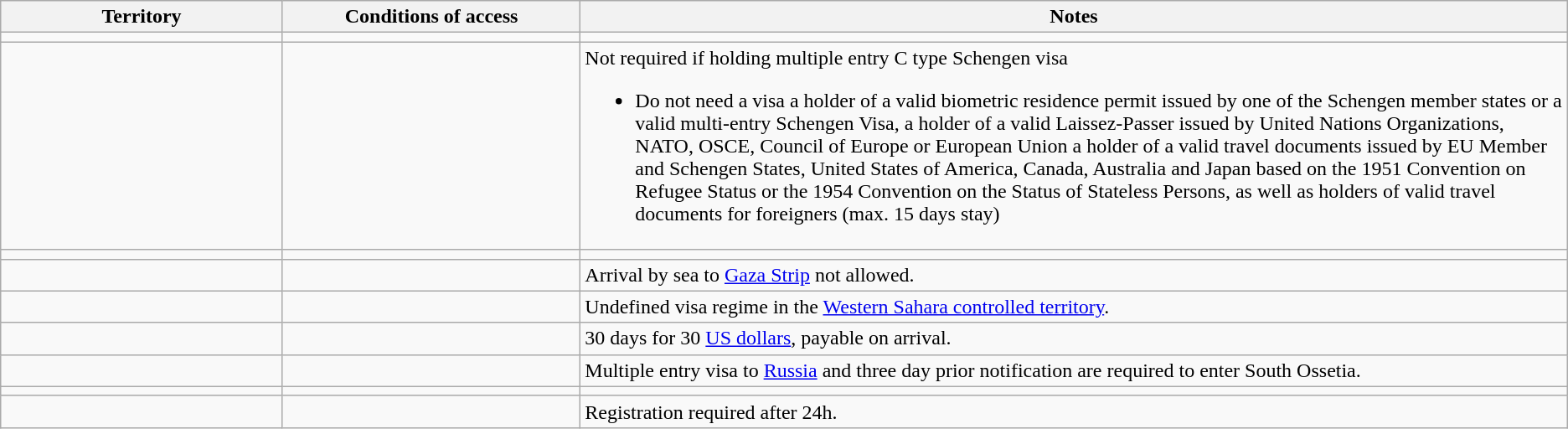<table class="wikitable" style="text-align: left; table-layout: fixed;">
<tr>
<th style="width:18%;">Territory</th>
<th style="width:19%;">Conditions of access</th>
<th>Notes</th>
</tr>
<tr>
<td></td>
<td></td>
<td></td>
</tr>
<tr>
<td></td>
<td></td>
<td>Not required if holding multiple entry C type Schengen visa<br><ul><li>Do not need a visa a holder of a valid biometric residence permit issued by one of the Schengen member states or a valid multi-entry Schengen Visa, a holder of a valid Laissez-Passer issued by United Nations Organizations, NATO, OSCE, Council of Europe or European Union a holder of a valid travel documents issued by EU Member and Schengen States, United States of America, Canada, Australia and Japan based on the 1951 Convention on Refugee Status or the 1954 Convention on the Status of Stateless Persons, as well as holders of valid travel documents for foreigners (max. 15 days stay)</li></ul></td>
</tr>
<tr>
<td></td>
<td></td>
<td></td>
</tr>
<tr>
<td></td>
<td></td>
<td>Arrival by sea to <a href='#'>Gaza Strip</a> not allowed.</td>
</tr>
<tr>
<td></td>
<td></td>
<td>Undefined visa regime in the <a href='#'>Western Sahara controlled territory</a>.</td>
</tr>
<tr>
<td></td>
<td></td>
<td>30 days for 30 <a href='#'>US dollars</a>, payable on arrival.</td>
</tr>
<tr>
<td></td>
<td></td>
<td>Multiple entry visa to <a href='#'>Russia</a> and three day prior notification are required to enter South Ossetia.</td>
</tr>
<tr>
<td></td>
<td></td>
<td></td>
</tr>
<tr>
<td></td>
<td></td>
<td>Registration required after 24h.</td>
</tr>
</table>
